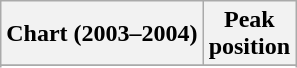<table class="wikitable sortable plainrowheaders" style="text-align:center">
<tr>
<th>Chart (2003–2004)</th>
<th>Peak<br>position</th>
</tr>
<tr>
</tr>
<tr>
</tr>
</table>
